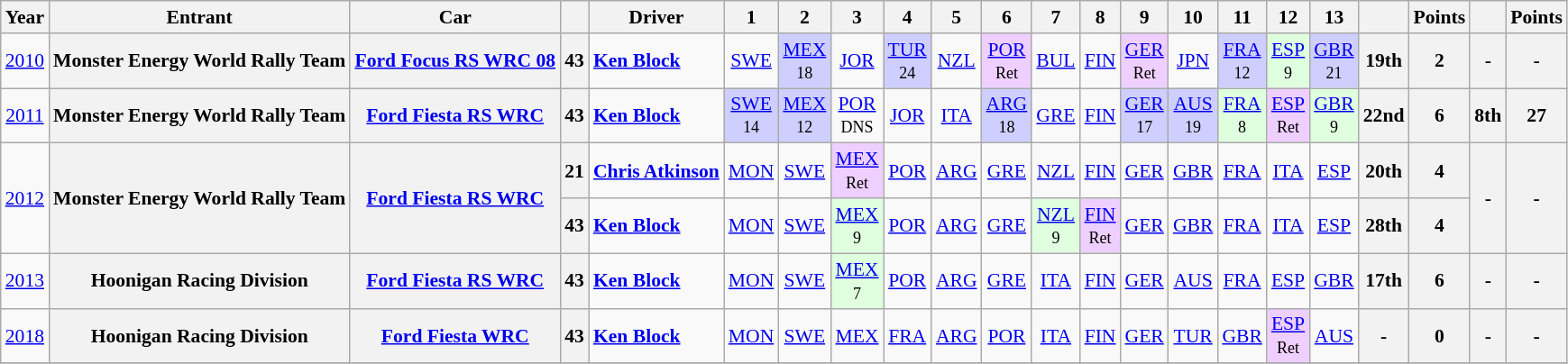<table class="wikitable" style="text-align:center; font-size:90%">
<tr>
<th>Year</th>
<th>Entrant</th>
<th>Car</th>
<th></th>
<th>Driver</th>
<th>1</th>
<th>2</th>
<th>3</th>
<th>4</th>
<th>5</th>
<th>6</th>
<th>7</th>
<th>8</th>
<th>9</th>
<th>10</th>
<th>11</th>
<th>12</th>
<th>13</th>
<th></th>
<th>Points</th>
<th></th>
<th>Points</th>
</tr>
<tr>
<td><a href='#'>2010</a></td>
<th align="left">Monster Energy World Rally Team</th>
<th align="left"><a href='#'>Ford Focus RS WRC 08</a></th>
<th>43</th>
<td align="left"> <strong><a href='#'>Ken Block</a></strong></td>
<td><a href='#'>SWE</a></td>
<td style="background:#CFCFFF;"><a href='#'>MEX</a><br><small>18</small></td>
<td><a href='#'>JOR</a></td>
<td style="background:#CFCFFF;"><a href='#'>TUR</a><br><small>24</small></td>
<td><a href='#'>NZL</a></td>
<td style="background:#EFCFFF;"><a href='#'>POR</a><br><small>Ret</small></td>
<td><a href='#'>BUL</a></td>
<td><a href='#'>FIN</a></td>
<td style="background:#EFCFFF;"><a href='#'>GER</a><br><small>Ret</small></td>
<td><a href='#'>JPN</a></td>
<td style="background:#CFCFFF;"><a href='#'>FRA</a><br><small>12</small></td>
<td style="background:#DFFFDF;"><a href='#'>ESP</a><br><small>9</small></td>
<td style="background:#CFCFFF;"><a href='#'>GBR</a><br><small>21</small></td>
<th>19th</th>
<th>2</th>
<th>-</th>
<th>-</th>
</tr>
<tr>
<td><a href='#'>2011</a></td>
<th align="left">Monster Energy World Rally Team</th>
<th align="left"><a href='#'>Ford Fiesta RS WRC</a></th>
<th>43</th>
<td align="left"> <strong><a href='#'>Ken Block</a></strong></td>
<td style="background:#CFCFFF;"><a href='#'>SWE</a><br><small>14</small></td>
<td style="background:#CFCFFF;"><a href='#'>MEX</a><br><small>12</small></td>
<td><a href='#'>POR</a><br><small>DNS</small></td>
<td><a href='#'>JOR</a></td>
<td><a href='#'>ITA</a></td>
<td style="background:#CFCFFF;"><a href='#'>ARG</a><br><small>18</small></td>
<td><a href='#'>GRE</a></td>
<td><a href='#'>FIN</a></td>
<td style="background:#CFCFFF;"><a href='#'>GER</a><br><small>17</small></td>
<td style="background:#CFCFFF;"><a href='#'>AUS</a><br><small>19</small></td>
<td style="background:#DFFFDF;"><a href='#'>FRA</a><br><small>8</small></td>
<td style="background:#EFCFFF;"><a href='#'>ESP</a><br><small>Ret</small></td>
<td style="background:#DFFFDF;"><a href='#'>GBR</a><br><small>9</small></td>
<th>22nd</th>
<th>6</th>
<th>8th</th>
<th>27</th>
</tr>
<tr>
<td rowspan="2"><a href='#'>2012</a></td>
<th align="left" rowspan="2">Monster Energy World Rally Team</th>
<th align="left" rowspan="2"><a href='#'>Ford Fiesta RS WRC</a></th>
<th>21</th>
<td align="left"> <strong><a href='#'>Chris Atkinson</a></strong></td>
<td><a href='#'>MON</a></td>
<td><a href='#'>SWE</a></td>
<td style="background:#EFCFFF;"><a href='#'>MEX</a><br><small>Ret</small></td>
<td><a href='#'>POR</a></td>
<td><a href='#'>ARG</a></td>
<td><a href='#'>GRE</a></td>
<td><a href='#'>NZL</a></td>
<td><a href='#'>FIN</a></td>
<td><a href='#'>GER</a></td>
<td><a href='#'>GBR</a></td>
<td><a href='#'>FRA</a></td>
<td><a href='#'>ITA</a></td>
<td><a href='#'>ESP</a></td>
<th>20th</th>
<th>4</th>
<th rowspan="2">-</th>
<th rowspan="2">-</th>
</tr>
<tr>
<th>43</th>
<td align="left"> <strong><a href='#'>Ken Block</a></strong></td>
<td><a href='#'>MON</a></td>
<td><a href='#'>SWE</a></td>
<td style="background:#DFFFDF;"><a href='#'>MEX</a><br><small>9</small></td>
<td><a href='#'>POR</a></td>
<td><a href='#'>ARG</a></td>
<td><a href='#'>GRE</a></td>
<td style="background:#DFFFDF;"><a href='#'>NZL</a><br><small>9</small></td>
<td style="background:#EFCFFF;"><a href='#'>FIN</a><br><small>Ret</small></td>
<td><a href='#'>GER</a></td>
<td><a href='#'>GBR</a></td>
<td><a href='#'>FRA</a></td>
<td><a href='#'>ITA</a></td>
<td><a href='#'>ESP</a></td>
<th>28th</th>
<th>4</th>
</tr>
<tr>
<td><a href='#'>2013</a></td>
<th align="left">Hoonigan Racing Division</th>
<th align="left"><a href='#'>Ford Fiesta RS WRC</a></th>
<th>43</th>
<td align="left"> <strong><a href='#'>Ken Block</a></strong></td>
<td><a href='#'>MON</a></td>
<td><a href='#'>SWE</a></td>
<td style="background:#DFFFDF;"><a href='#'>MEX</a><br><small>7</small></td>
<td><a href='#'>POR</a></td>
<td><a href='#'>ARG</a></td>
<td><a href='#'>GRE</a></td>
<td><a href='#'>ITA</a></td>
<td><a href='#'>FIN</a></td>
<td><a href='#'>GER</a></td>
<td><a href='#'>AUS</a></td>
<td><a href='#'>FRA</a></td>
<td><a href='#'>ESP</a></td>
<td><a href='#'>GBR</a></td>
<th>17th</th>
<th>6</th>
<th>-</th>
<th>-</th>
</tr>
<tr>
<td><a href='#'>2018</a></td>
<th align="left">Hoonigan Racing Division</th>
<th align="left"><a href='#'>Ford Fiesta WRC</a></th>
<th>43</th>
<td align="left"> <strong><a href='#'>Ken Block</a></strong></td>
<td><a href='#'>MON</a></td>
<td><a href='#'>SWE</a></td>
<td><a href='#'>MEX</a></td>
<td><a href='#'>FRA</a></td>
<td><a href='#'>ARG</a></td>
<td><a href='#'>POR</a></td>
<td><a href='#'>ITA</a></td>
<td><a href='#'>FIN</a></td>
<td><a href='#'>GER</a></td>
<td><a href='#'>TUR</a></td>
<td><a href='#'>GBR</a></td>
<td style="background:#EFCFFF;"><a href='#'>ESP</a><br><small>Ret</small></td>
<td><a href='#'>AUS</a></td>
<th>-</th>
<th>0</th>
<th>-</th>
<th>-</th>
</tr>
<tr>
</tr>
</table>
